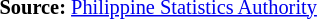<table style="font-size:85%;" '|>
<tr>
<td><br><p>
<strong>Source:</strong> <a href='#'>Philippine Statistics Authority</a>
</p></td>
</tr>
</table>
